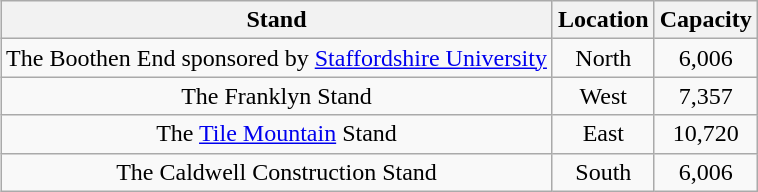<table class="wikitable" style="text-align:center;margin-left:1em;float:right">
<tr>
<th>Stand</th>
<th>Location</th>
<th>Capacity</th>
</tr>
<tr>
<td>The Boothen End sponsored by <a href='#'>Staffordshire University</a></td>
<td>North</td>
<td>6,006</td>
</tr>
<tr>
<td>The Franklyn Stand</td>
<td>West</td>
<td>7,357</td>
</tr>
<tr>
<td>The <a href='#'>Tile Mountain</a> Stand</td>
<td>East</td>
<td>10,720</td>
</tr>
<tr>
<td>The Caldwell Construction Stand</td>
<td>South</td>
<td>6,006</td>
</tr>
</table>
